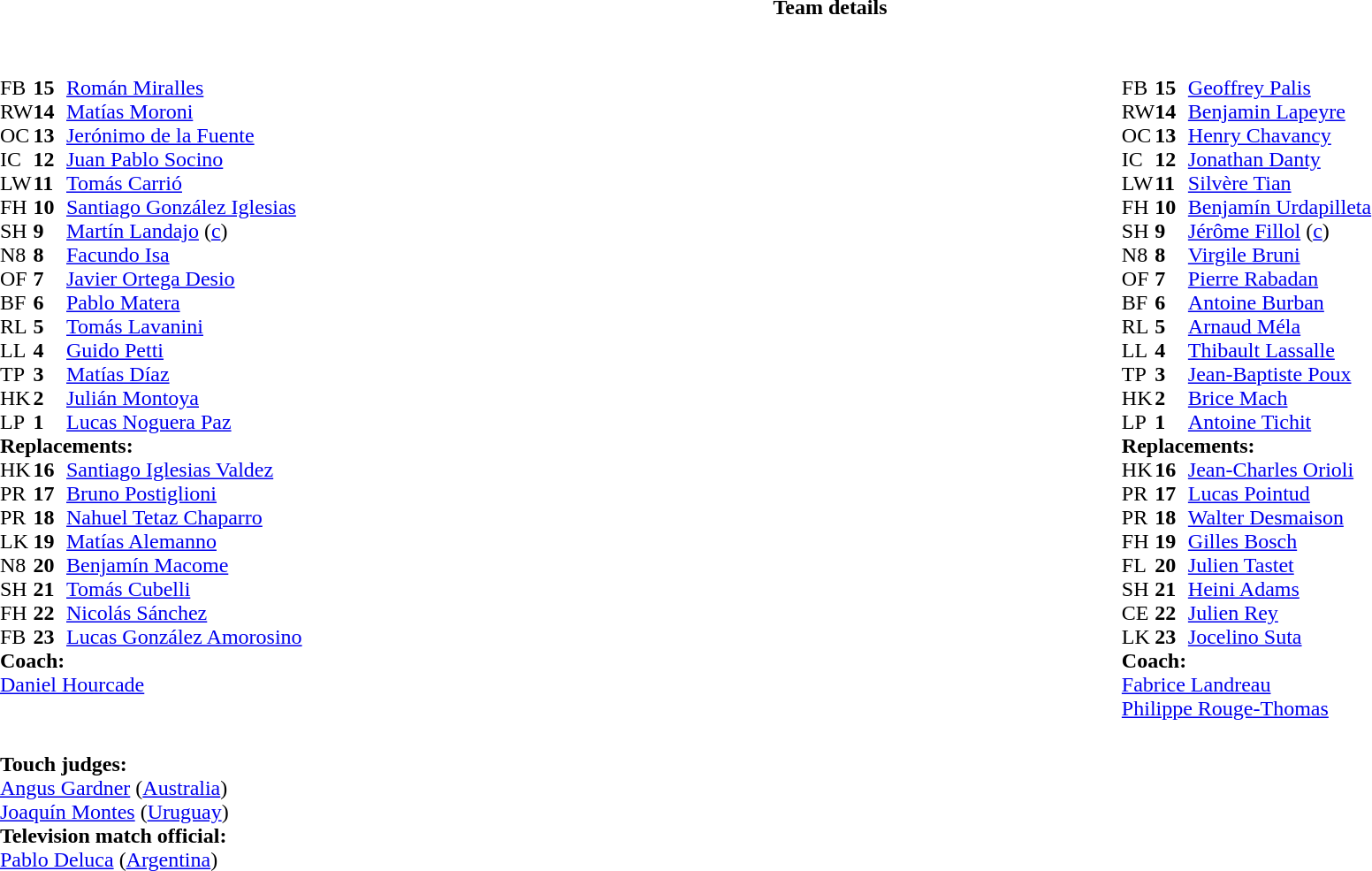<table border="0" width="100%" class="collapsible collapsed">
<tr>
<th>Team details</th>
</tr>
<tr>
<td><br><table style="width:100%;">
<tr>
<td style="vertical-align:top; width:50%"><br><table cellspacing="0" cellpadding="0">
<tr>
<th width="25"></th>
<th width="25"></th>
</tr>
<tr>
<td>FB</td>
<td><strong>15</strong></td>
<td><a href='#'>Román Miralles</a></td>
<td></td>
<td></td>
</tr>
<tr>
<td>RW</td>
<td><strong>14</strong></td>
<td><a href='#'>Matías Moroni</a></td>
</tr>
<tr>
<td>OC</td>
<td><strong>13</strong></td>
<td><a href='#'>Jerónimo de la Fuente</a></td>
</tr>
<tr>
<td>IC</td>
<td><strong>12</strong></td>
<td><a href='#'>Juan Pablo Socino</a></td>
</tr>
<tr>
<td>LW</td>
<td><strong>11</strong></td>
<td><a href='#'>Tomás Carrió</a></td>
</tr>
<tr>
<td>FH</td>
<td><strong>10</strong></td>
<td><a href='#'>Santiago González Iglesias</a></td>
<td></td>
<td></td>
</tr>
<tr>
<td>SH</td>
<td><strong>9</strong></td>
<td><a href='#'>Martín Landajo</a> (<a href='#'>c</a>)</td>
<td></td>
<td></td>
</tr>
<tr>
<td>N8</td>
<td><strong>8</strong></td>
<td><a href='#'>Facundo Isa</a></td>
</tr>
<tr>
<td>OF</td>
<td><strong>7</strong></td>
<td><a href='#'>Javier Ortega Desio</a></td>
</tr>
<tr>
<td>BF</td>
<td><strong>6</strong></td>
<td><a href='#'>Pablo Matera</a></td>
<td></td>
<td></td>
</tr>
<tr>
<td>RL</td>
<td><strong>5</strong></td>
<td><a href='#'>Tomás Lavanini</a></td>
</tr>
<tr>
<td>LL</td>
<td><strong>4</strong></td>
<td><a href='#'>Guido Petti</a></td>
<td></td>
<td></td>
</tr>
<tr>
<td>TP</td>
<td><strong>3</strong></td>
<td><a href='#'>Matías Díaz</a></td>
<td></td>
<td></td>
</tr>
<tr>
<td>HK</td>
<td><strong>2</strong></td>
<td><a href='#'>Julián Montoya</a></td>
<td></td>
<td></td>
</tr>
<tr>
<td>LP</td>
<td><strong>1</strong></td>
<td><a href='#'>Lucas Noguera Paz</a></td>
<td></td>
<td></td>
</tr>
<tr>
<td colspan=3><strong>Replacements:</strong></td>
</tr>
<tr>
<td>HK</td>
<td><strong>16</strong></td>
<td><a href='#'>Santiago Iglesias Valdez</a></td>
<td></td>
<td></td>
</tr>
<tr>
<td>PR</td>
<td><strong>17</strong></td>
<td><a href='#'>Bruno Postiglioni</a></td>
<td></td>
<td></td>
</tr>
<tr>
<td>PR</td>
<td><strong>18</strong></td>
<td><a href='#'>Nahuel Tetaz Chaparro</a></td>
<td></td>
<td></td>
</tr>
<tr>
<td>LK</td>
<td><strong>19</strong></td>
<td><a href='#'>Matías Alemanno</a></td>
<td></td>
<td></td>
</tr>
<tr>
<td>N8</td>
<td><strong>20</strong></td>
<td><a href='#'>Benjamín Macome</a></td>
<td></td>
<td></td>
</tr>
<tr>
<td>SH</td>
<td><strong>21</strong></td>
<td><a href='#'>Tomás Cubelli</a></td>
<td></td>
<td></td>
</tr>
<tr>
<td>FH</td>
<td><strong>22</strong></td>
<td><a href='#'>Nicolás Sánchez</a></td>
<td></td>
<td></td>
</tr>
<tr>
<td>FB</td>
<td><strong>23</strong></td>
<td><a href='#'>Lucas González Amorosino</a></td>
<td></td>
<td></td>
</tr>
<tr>
<td colspan=3><strong>Coach:</strong></td>
</tr>
<tr>
<td colspan="4"> <a href='#'>Daniel Hourcade</a></td>
</tr>
</table>
</td>
<td style="vertical-align:top; width:50%"><br><table cellspacing="0" cellpadding="0" style="margin:auto">
<tr>
<th width="25"></th>
<th width="25"></th>
</tr>
<tr>
<td>FB</td>
<td><strong>15</strong></td>
<td> <a href='#'>Geoffrey Palis</a></td>
</tr>
<tr>
<td>RW</td>
<td><strong>14</strong></td>
<td> <a href='#'>Benjamin Lapeyre</a></td>
</tr>
<tr>
<td>OC</td>
<td><strong>13</strong></td>
<td> <a href='#'>Henry Chavancy</a></td>
<td></td>
<td></td>
</tr>
<tr>
<td>IC</td>
<td><strong>12</strong></td>
<td> <a href='#'>Jonathan Danty</a></td>
</tr>
<tr>
<td>LW</td>
<td><strong>11</strong></td>
<td> <a href='#'>Silvère Tian</a></td>
</tr>
<tr>
<td>FH</td>
<td><strong>10</strong></td>
<td> <a href='#'>Benjamín Urdapilleta</a></td>
<td></td>
<td></td>
</tr>
<tr>
<td>SH</td>
<td><strong>9</strong></td>
<td> <a href='#'>Jérôme Fillol</a> (<a href='#'>c</a>)</td>
<td></td>
<td></td>
</tr>
<tr>
<td>N8</td>
<td><strong>8</strong></td>
<td> <a href='#'>Virgile Bruni</a></td>
</tr>
<tr>
<td>OF</td>
<td><strong>7</strong></td>
<td> <a href='#'>Pierre Rabadan</a></td>
<td></td>
<td></td>
</tr>
<tr>
<td>BF</td>
<td><strong>6</strong></td>
<td> <a href='#'>Antoine Burban</a></td>
</tr>
<tr>
<td>RL</td>
<td><strong>5</strong></td>
<td> <a href='#'>Arnaud Méla</a></td>
<td></td>
<td></td>
</tr>
<tr>
<td>LL</td>
<td><strong>4</strong></td>
<td> <a href='#'>Thibault Lassalle</a></td>
</tr>
<tr>
<td>TP</td>
<td><strong>3</strong></td>
<td> <a href='#'>Jean-Baptiste Poux</a></td>
<td></td>
<td></td>
</tr>
<tr>
<td>HK</td>
<td><strong>2</strong></td>
<td> <a href='#'>Brice Mach</a></td>
<td></td>
<td></td>
</tr>
<tr>
<td>LP</td>
<td><strong>1</strong></td>
<td> <a href='#'>Antoine Tichit</a></td>
<td></td>
<td></td>
</tr>
<tr>
<td colspan=3><strong>Replacements:</strong></td>
</tr>
<tr>
<td>HK</td>
<td><strong>16</strong></td>
<td> <a href='#'>Jean-Charles Orioli</a></td>
<td></td>
<td></td>
</tr>
<tr>
<td>PR</td>
<td><strong>17</strong></td>
<td> <a href='#'>Lucas Pointud</a></td>
<td></td>
<td></td>
</tr>
<tr>
<td>PR</td>
<td><strong>18</strong></td>
<td> <a href='#'>Walter Desmaison</a></td>
<td></td>
<td></td>
</tr>
<tr>
<td>FH</td>
<td><strong>19</strong></td>
<td> <a href='#'>Gilles Bosch</a></td>
<td></td>
<td></td>
</tr>
<tr>
<td>FL</td>
<td><strong>20</strong></td>
<td> <a href='#'>Julien Tastet</a></td>
<td></td>
<td></td>
</tr>
<tr>
<td>SH</td>
<td><strong>21</strong></td>
<td> <a href='#'>Heini Adams</a></td>
<td></td>
<td></td>
</tr>
<tr>
<td>CE</td>
<td><strong>22</strong></td>
<td> <a href='#'>Julien Rey</a></td>
<td></td>
<td></td>
</tr>
<tr>
<td>LK</td>
<td><strong>23</strong></td>
<td> <a href='#'>Jocelino Suta</a></td>
<td></td>
<td></td>
</tr>
<tr>
<td colspan=3><strong>Coach:</strong></td>
</tr>
<tr>
<td colspan="4"> <a href='#'>Fabrice Landreau</a><br> <a href='#'>Philippe Rouge-Thomas</a></td>
</tr>
</table>
</td>
</tr>
</table>
<table style="width:100%">
<tr>
<td><br><strong>Touch judges:</strong>
<br><a href='#'>Angus Gardner</a> (<a href='#'>Australia</a>)
<br><a href='#'>Joaquín Montes</a> (<a href='#'>Uruguay</a>)
<br><strong>Television match official:</strong>
<br><a href='#'>Pablo Deluca</a> (<a href='#'>Argentina</a>)</td>
</tr>
</table>
</td>
</tr>
</table>
